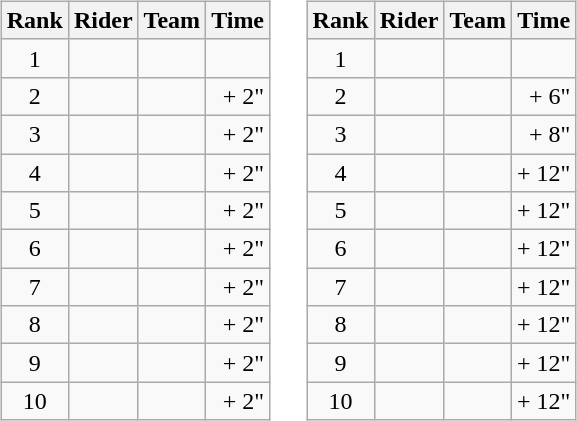<table>
<tr>
<td><br><table class="wikitable">
<tr>
<th scope="col">Rank</th>
<th scope="col">Rider</th>
<th scope="col">Team</th>
<th scope="col">Time</th>
</tr>
<tr>
<td style="text-align:center;">1</td>
<td></td>
<td></td>
<td style="text-align:right;"></td>
</tr>
<tr>
<td style="text-align:center;">2</td>
<td></td>
<td></td>
<td style="text-align:right;">+ 2"</td>
</tr>
<tr>
<td style="text-align:center;">3</td>
<td></td>
<td></td>
<td style="text-align:right;">+ 2"</td>
</tr>
<tr>
<td style="text-align:center;">4</td>
<td></td>
<td></td>
<td style="text-align:right;">+ 2"</td>
</tr>
<tr>
<td style="text-align:center;">5</td>
<td></td>
<td></td>
<td style="text-align:right;">+ 2"</td>
</tr>
<tr>
<td style="text-align:center;">6</td>
<td></td>
<td></td>
<td style="text-align:right;">+ 2"</td>
</tr>
<tr>
<td style="text-align:center;">7</td>
<td></td>
<td></td>
<td style="text-align:right;">+ 2"</td>
</tr>
<tr>
<td style="text-align:center;">8</td>
<td></td>
<td></td>
<td style="text-align:right;">+ 2"</td>
</tr>
<tr>
<td style="text-align:center;">9</td>
<td></td>
<td></td>
<td style="text-align:right;">+ 2"</td>
</tr>
<tr>
<td style="text-align:center;">10</td>
<td></td>
<td></td>
<td style="text-align:right;">+ 2"</td>
</tr>
</table>
</td>
<td></td>
<td><br><table class="wikitable">
<tr>
<th scope="col">Rank</th>
<th scope="col">Rider</th>
<th scope="col">Team</th>
<th scope="col">Time</th>
</tr>
<tr>
<td style="text-align:center;">1</td>
<td> </td>
<td></td>
<td style="text-align:right;"></td>
</tr>
<tr>
<td style="text-align:center;">2</td>
<td></td>
<td></td>
<td style="text-align:right;">+ 6"</td>
</tr>
<tr>
<td style="text-align:center;">3</td>
<td></td>
<td></td>
<td style="text-align:right;">+ 8"</td>
</tr>
<tr>
<td style="text-align:center;">4</td>
<td> </td>
<td></td>
<td style="text-align:right;">+ 12"</td>
</tr>
<tr>
<td style="text-align:center;">5</td>
<td></td>
<td></td>
<td style="text-align:right;">+ 12"</td>
</tr>
<tr>
<td style="text-align:center;">6</td>
<td></td>
<td></td>
<td style="text-align:right;">+ 12"</td>
</tr>
<tr>
<td style="text-align:center;">7</td>
<td></td>
<td></td>
<td style="text-align:right;">+ 12"</td>
</tr>
<tr>
<td style="text-align:center;">8</td>
<td></td>
<td></td>
<td style="text-align:right;">+ 12"</td>
</tr>
<tr>
<td style="text-align:center;">9</td>
<td></td>
<td></td>
<td style="text-align:right;">+ 12"</td>
</tr>
<tr>
<td style="text-align:center;">10</td>
<td></td>
<td></td>
<td style="text-align:right;">+ 12"</td>
</tr>
</table>
</td>
</tr>
</table>
